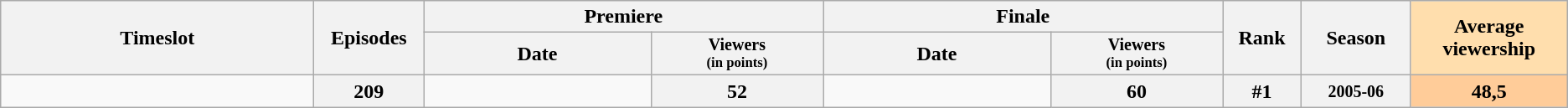<table class="wikitable">
<tr>
<th style="width:20%;" rowspan=2>Timeslot</th>
<th style="width:07%;" rowspan=2>Episodes</th>
<th colspan=2>Premiere</th>
<th colspan=2>Finale</th>
<th style="width:05%;" rowspan=2>Rank</th>
<th style="width:07%;" rowspan=2>Season</th>
<th style="width:10%; background:#ffdead;" rowspan="2">Average viewership</th>
</tr>
<tr>
<th>Date</th>
<th span style="width:11%; font-size:smaller; line-height:100%;">Viewers<br><small>(in points)</small></th>
<th>Date</th>
<th span style="width:11%; font-size:smaller; line-height:100%;">Viewers<br><small>(in points)</small></th>
</tr>
<tr>
<td></td>
<th>209</th>
<td style="font-size:11px;line-height:110%"></td>
<th>52</th>
<td style="font-size:11px;line-height:110%"></td>
<th>60</th>
<th>#1</th>
<th style="font-size:smaller">2005-06</th>
<th style="background:#fc9;">48,5</th>
</tr>
</table>
